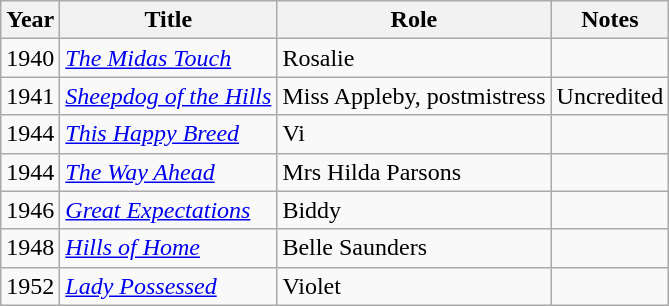<table class="wikitable">
<tr>
<th>Year</th>
<th>Title</th>
<th>Role</th>
<th>Notes</th>
</tr>
<tr>
<td>1940</td>
<td><em><a href='#'>The Midas Touch</a></em></td>
<td>Rosalie</td>
<td></td>
</tr>
<tr>
<td>1941</td>
<td><em><a href='#'>Sheepdog of the Hills</a></em></td>
<td>Miss Appleby, postmistress</td>
<td>Uncredited</td>
</tr>
<tr>
<td>1944</td>
<td><em><a href='#'>This Happy Breed</a></em></td>
<td>Vi</td>
<td></td>
</tr>
<tr>
<td>1944</td>
<td><em><a href='#'>The Way Ahead</a></em></td>
<td>Mrs Hilda Parsons</td>
<td></td>
</tr>
<tr>
<td>1946</td>
<td><em><a href='#'>Great Expectations</a></em></td>
<td>Biddy</td>
<td></td>
</tr>
<tr>
<td>1948</td>
<td><em><a href='#'>Hills of Home</a></em></td>
<td>Belle Saunders</td>
<td></td>
</tr>
<tr>
<td>1952</td>
<td><em><a href='#'>Lady Possessed</a></em></td>
<td>Violet</td>
<td></td>
</tr>
</table>
